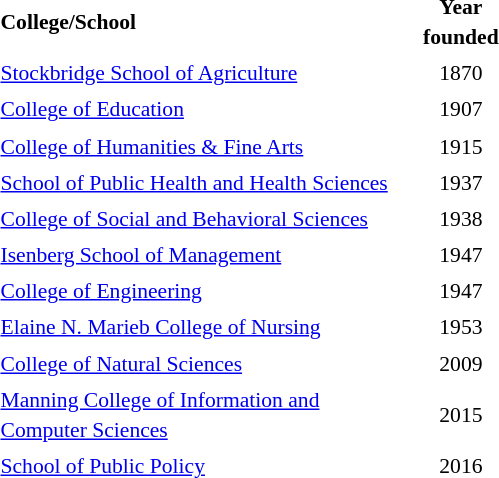<table class="toccolours" style="float:right; margin-left:1em; font-size:90%; line-height:1.4em; width:350px;">
<tr>
<td><strong>College/School</strong></td>
<td style="text-align: center;"><strong>Year founded</strong></td>
</tr>
<tr>
<td><a href='#'>Stockbridge School of Agriculture</a></td>
<td style="text-align: center;">1870</td>
</tr>
<tr>
<td><a href='#'>College of Education</a></td>
<td style="text-align: center;">1907</td>
</tr>
<tr>
<td><a href='#'>College of Humanities & Fine Arts</a></td>
<td style="text-align: center;">1915</td>
</tr>
<tr>
<td><a href='#'>School of Public Health and Health Sciences</a></td>
<td style="text-align: center;">1937</td>
</tr>
<tr>
<td><a href='#'>College of Social and Behavioral Sciences</a></td>
<td style="text-align: center;">1938</td>
</tr>
<tr>
<td><a href='#'>Isenberg School of Management</a></td>
<td style="text-align: center;">1947</td>
</tr>
<tr>
<td><a href='#'>College of Engineering</a></td>
<td style="text-align: center;">1947</td>
</tr>
<tr>
<td><a href='#'>Elaine N. Marieb College of Nursing</a></td>
<td style="text-align: center;">1953</td>
</tr>
<tr>
<td><a href='#'>College of Natural Sciences</a></td>
<td style="text-align: center;">2009</td>
</tr>
<tr>
<td><a href='#'>Manning College of Information and Computer Sciences</a></td>
<td style="text-align: center;">2015</td>
</tr>
<tr>
<td><a href='#'>School of Public Policy</a></td>
<td style="text-align: center;">2016</td>
</tr>
</table>
